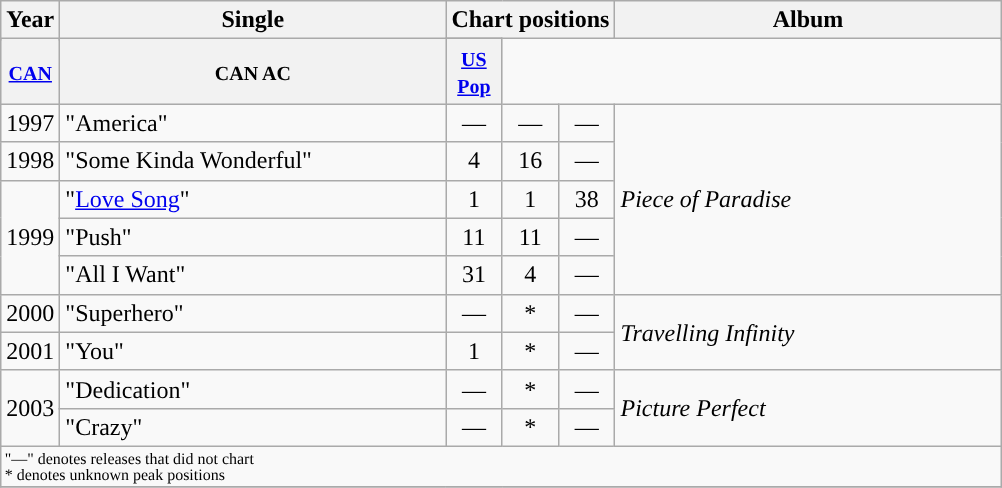<table class="wikitable">
<tr>
<th width="28" rowspan="2">Year</th>
<th width="250" rowspan="2">Single</th>
<th colspan="3">Chart positions</th>
<th width="250" rowspan="2">Album</th>
</tr>
<tr>
</tr>
<tr bgcolor="#DDDDDD">
<th width="30"><small><a href='#'>CAN</a></small></th>
<th width="30"><small>CAN AC</small></th>
<th width="30"><small><a href='#'>US Pop</a></small></th>
</tr>
<tr>
<td align="left" rowspan="1">1997</td>
<td align="left">"America"</td>
<td align="center">—</td>
<td align="center">—</td>
<td align="center">—</td>
<td align="left" rowspan="5"><em>Piece of Paradise</em></td>
</tr>
<tr>
<td align="left" rowspan="1">1998</td>
<td align="left">"Some Kinda Wonderful"</td>
<td align="center">4</td>
<td align="center">16</td>
<td align="center">—</td>
</tr>
<tr>
<td align="left" rowspan="3">1999</td>
<td align="left">"<a href='#'>Love Song</a>"</td>
<td align="center">1</td>
<td align="center">1</td>
<td align="center">38</td>
</tr>
<tr>
<td align="left">"Push"</td>
<td align="center">11</td>
<td align="center">11</td>
<td align="center">—</td>
</tr>
<tr>
<td align="left">"All I Want"</td>
<td align="center">31</td>
<td align="center">4</td>
<td align="center">—</td>
</tr>
<tr>
<td align="left" rowspan="1">2000</td>
<td align="left">"Superhero"</td>
<td align="center">—</td>
<td align="center">*</td>
<td align="center">—</td>
<td align="left" rowspan="2"><em>Travelling Infinity</em></td>
</tr>
<tr>
<td align="left" rowspan="1">2001</td>
<td align="left">"You"</td>
<td align="center">1</td>
<td align="center">*</td>
<td align="center">—</td>
</tr>
<tr>
<td align="left" rowspan="2">2003</td>
<td align="left">"Dedication"</td>
<td align="center">—</td>
<td align="center">*</td>
<td align="center">—</td>
<td align="left" rowspan="2"><em>Picture Perfect</em></td>
</tr>
<tr>
<td align="left">"Crazy"</td>
<td align="center">—</td>
<td align="center">*</td>
<td align="center">—</td>
</tr>
<tr>
<td colspan="7" style="font-size:8pt">"—" denotes releases that did not chart<br>* denotes unknown peak positions</td>
</tr>
<tr>
</tr>
</table>
